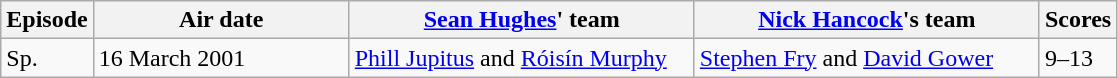<table class="wikitable" style="width:745px;">
<tr>
<th style="width:5%;">Episode</th>
<th style="width:23%;">Air date</th>
<th style="width:31%;"><a href='#'>Sean Hughes</a>' team</th>
<th style="width:31%;"><a href='#'>Nick Hancock</a>'s team</th>
<th style="width:6%;">Scores</th>
</tr>
<tr>
<td>Sp.</td>
<td>16 March 2001</td>
<td><a href='#'>Phill Jupitus</a> and <a href='#'>Róisín Murphy</a></td>
<td><a href='#'>Stephen Fry</a> and <a href='#'>David Gower</a></td>
<td>9–13</td>
</tr>
</table>
